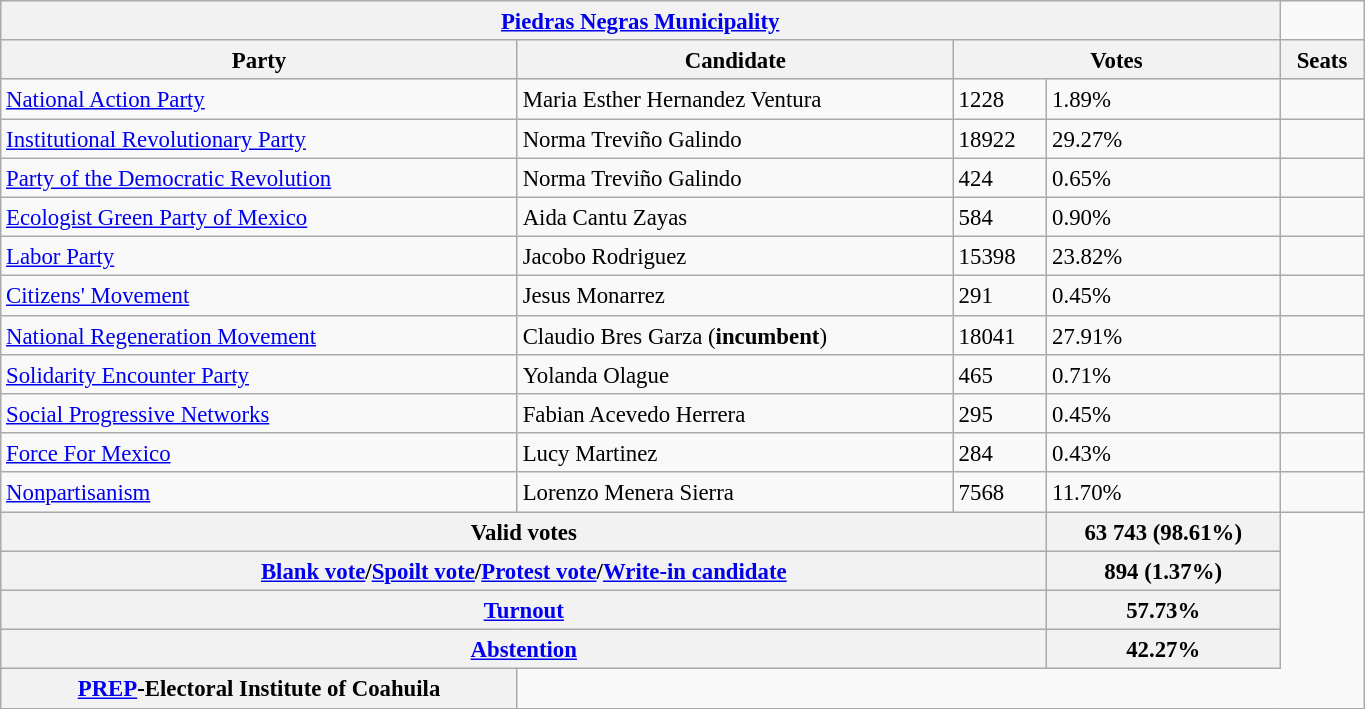<table class="wikitable collapsible collapsed" style="font-size:95%; width:72%; line-height:126%; margin-bottom:0">
<tr>
<th Colspan = 4><strong><a href='#'>Piedras Negras Municipality</a></strong></th>
</tr>
<tr style="background:#efefef;">
<th Colspan = 1><strong>Party</strong></th>
<th Colspan = 1><strong>Candidate</strong></th>
<th Colspan = 2><strong>Votes</strong></th>
<th Colspan = 1><strong>Seats</strong></th>
</tr>
<tr>
<td> <a href='#'>National Action Party</a></td>
<td>Maria Esther Hernandez Ventura</td>
<td>1228</td>
<td>1.89%</td>
<td></td>
</tr>
<tr>
<td> <a href='#'>Institutional Revolutionary Party</a></td>
<td>Norma Treviño Galindo</td>
<td>18922</td>
<td>29.27%</td>
<td></td>
</tr>
<tr>
<td> <a href='#'>Party of the Democratic Revolution</a></td>
<td>Norma Treviño Galindo</td>
<td>424</td>
<td>0.65%</td>
<td></td>
</tr>
<tr>
<td> <a href='#'>Ecologist Green Party of Mexico</a></td>
<td>Aida Cantu Zayas</td>
<td>584</td>
<td>0.90%</td>
<td></td>
</tr>
<tr>
<td> <a href='#'>Labor Party</a></td>
<td>Jacobo Rodriguez</td>
<td>15398</td>
<td>23.82%</td>
<td></td>
</tr>
<tr>
<td> <a href='#'>Citizens' Movement</a></td>
<td>Jesus Monarrez</td>
<td>291</td>
<td>0.45%</td>
<td></td>
</tr>
<tr>
<td> <a href='#'>National Regeneration Movement</a></td>
<td>Claudio Bres Garza (<strong>incumbent</strong>)</td>
<td>18041</td>
<td>27.91%</td>
<td></td>
</tr>
<tr>
<td> <a href='#'>Solidarity Encounter Party</a></td>
<td>Yolanda Olague</td>
<td>465</td>
<td>0.71%</td>
<td></td>
</tr>
<tr>
<td> <a href='#'>Social Progressive Networks</a></td>
<td>Fabian Acevedo Herrera</td>
<td>295</td>
<td>0.45%</td>
<td></td>
</tr>
<tr>
<td><a href='#'>Force For Mexico</a></td>
<td>Lucy Martinez</td>
<td>284</td>
<td>0.43%</td>
<td></td>
</tr>
<tr>
<td><a href='#'>Nonpartisanism</a></td>
<td>Lorenzo Menera Sierra</td>
<td>7568</td>
<td>11.70%</td>
<td></td>
</tr>
<tr>
<th Colspan = 3><strong>Valid votes</strong></th>
<th>63 743 (98.61%)</th>
</tr>
<tr>
<th Colspan = 3><strong><a href='#'>Blank vote</a>/<a href='#'>Spoilt vote</a>/<a href='#'>Protest vote</a>/<a href='#'>Write-in candidate</a></strong></th>
<th>894 (1.37%)</th>
</tr>
<tr>
<th Colspan = 3><strong><a href='#'>Turnout</a></strong></th>
<th>57.73%</th>
</tr>
<tr>
<th Colspan = 3><strong><a href='#'>Abstention</a></strong></th>
<th>42.27%</th>
</tr>
<tr>
<th Colspan =><a href='#'>PREP</a>-Electoral Institute of Coahuila </th>
</tr>
<tr>
</tr>
</table>
